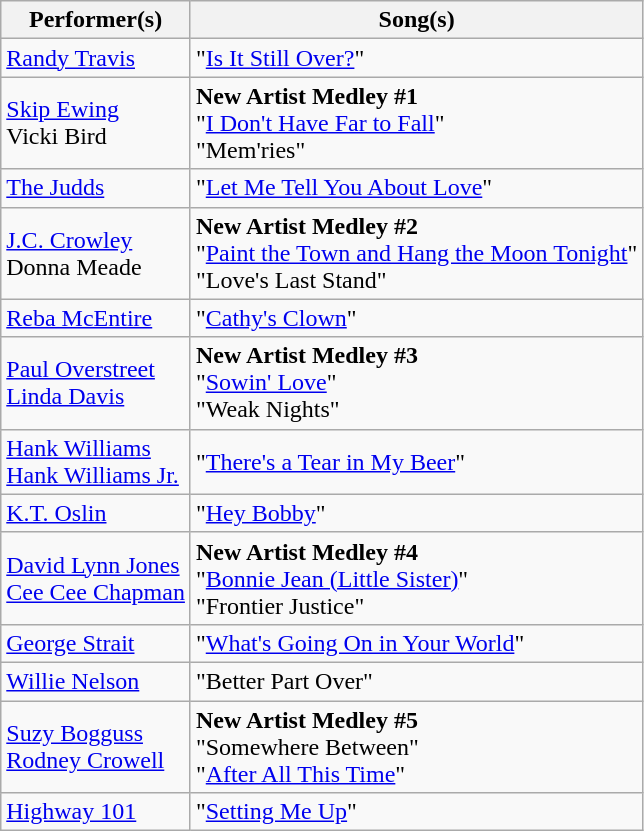<table class="wikitable">
<tr>
<th>Performer(s)</th>
<th>Song(s)</th>
</tr>
<tr>
<td><a href='#'>Randy Travis</a></td>
<td>"<a href='#'>Is It Still Over?</a>"</td>
</tr>
<tr>
<td><a href='#'>Skip Ewing</a><br>Vicki Bird</td>
<td><strong>New Artist Medley #1</strong><br>"<a href='#'>I Don't Have Far to Fall</a>"<br>"Mem'ries"</td>
</tr>
<tr>
<td><a href='#'>The Judds</a></td>
<td>"<a href='#'>Let Me Tell You About Love</a>"</td>
</tr>
<tr>
<td><a href='#'>J.C. Crowley</a><br>Donna Meade</td>
<td><strong>New Artist Medley #2</strong><br>"<a href='#'>Paint the Town and Hang the Moon Tonight</a>"<br>"Love's Last Stand"</td>
</tr>
<tr>
<td><a href='#'>Reba McEntire</a></td>
<td>"<a href='#'>Cathy's Clown</a>"</td>
</tr>
<tr>
<td><a href='#'>Paul Overstreet</a><br><a href='#'>Linda Davis</a></td>
<td><strong>New Artist Medley #3</strong><br>"<a href='#'>Sowin' Love</a>"<br>"Weak Nights"</td>
</tr>
<tr>
<td><a href='#'>Hank Williams</a><br><a href='#'>Hank Williams Jr.</a></td>
<td>"<a href='#'>There's a Tear in My Beer</a>"</td>
</tr>
<tr>
<td><a href='#'>K.T. Oslin</a></td>
<td>"<a href='#'>Hey Bobby</a>"</td>
</tr>
<tr>
<td><a href='#'>David Lynn Jones</a><br><a href='#'>Cee Cee Chapman</a></td>
<td><strong>New Artist Medley #4</strong><br>"<a href='#'>Bonnie Jean (Little Sister)</a>"<br>"Frontier Justice"</td>
</tr>
<tr>
<td><a href='#'>George Strait</a></td>
<td>"<a href='#'>What's Going On in Your World</a>"</td>
</tr>
<tr>
<td><a href='#'>Willie Nelson</a></td>
<td>"Better Part Over"</td>
</tr>
<tr>
<td><a href='#'>Suzy Bogguss</a><br><a href='#'>Rodney Crowell</a></td>
<td><strong>New Artist Medley #5</strong><br>"Somewhere Between"<br>"<a href='#'>After All This Time</a>"</td>
</tr>
<tr>
<td><a href='#'>Highway 101</a></td>
<td>"<a href='#'>Setting Me Up</a>"</td>
</tr>
</table>
